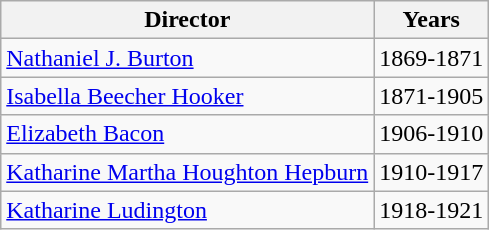<table class="wikitable">
<tr>
<th>Director</th>
<th>Years</th>
</tr>
<tr>
<td><a href='#'>Nathaniel J. Burton</a></td>
<td>1869-1871</td>
</tr>
<tr>
<td><a href='#'>Isabella Beecher Hooker</a></td>
<td>1871-1905</td>
</tr>
<tr>
<td><a href='#'>Elizabeth Bacon</a></td>
<td>1906-1910</td>
</tr>
<tr>
<td><a href='#'>Katharine Martha Houghton Hepburn</a></td>
<td>1910-1917</td>
</tr>
<tr>
<td><a href='#'>Katharine Ludington</a></td>
<td>1918-1921</td>
</tr>
</table>
